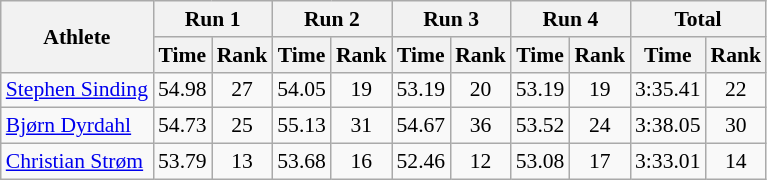<table class="wikitable" border="1" style="font-size:90%">
<tr>
<th rowspan="2">Athlete</th>
<th colspan="2">Run 1</th>
<th colspan="2">Run 2</th>
<th colspan="2">Run 3</th>
<th colspan="2">Run 4</th>
<th colspan="2">Total</th>
</tr>
<tr>
<th>Time</th>
<th>Rank</th>
<th>Time</th>
<th>Rank</th>
<th>Time</th>
<th>Rank</th>
<th>Time</th>
<th>Rank</th>
<th>Time</th>
<th>Rank</th>
</tr>
<tr>
<td><a href='#'>Stephen Sinding</a></td>
<td align="center">54.98</td>
<td align="center">27</td>
<td align="center">54.05</td>
<td align="center">19</td>
<td align="center">53.19</td>
<td align="center">20</td>
<td align="center">53.19</td>
<td align="center">19</td>
<td align="center">3:35.41</td>
<td align="center">22</td>
</tr>
<tr>
<td><a href='#'>Bjørn Dyrdahl</a></td>
<td align="center">54.73</td>
<td align="center">25</td>
<td align="center">55.13</td>
<td align="center">31</td>
<td align="center">54.67</td>
<td align="center">36</td>
<td align="center">53.52</td>
<td align="center">24</td>
<td align="center">3:38.05</td>
<td align="center">30</td>
</tr>
<tr>
<td><a href='#'>Christian Strøm</a></td>
<td align="center">53.79</td>
<td align="center">13</td>
<td align="center">53.68</td>
<td align="center">16</td>
<td align="center">52.46</td>
<td align="center">12</td>
<td align="center">53.08</td>
<td align="center">17</td>
<td align="center">3:33.01</td>
<td align="center">14</td>
</tr>
</table>
